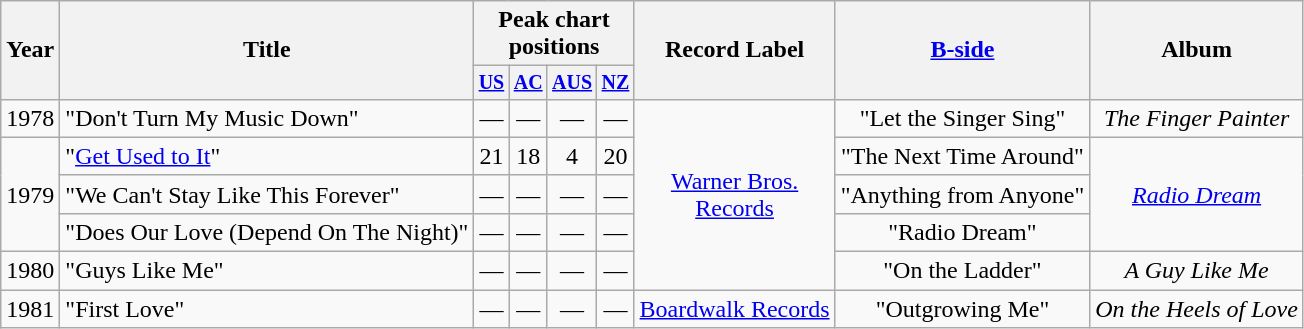<table class="wikitable" style=text-align:center;>
<tr>
<th rowspan="2">Year</th>
<th rowspan="2">Title</th>
<th colspan="4">Peak chart<br>positions</th>
<th rowspan="2">Record Label</th>
<th rowspan="2"><a href='#'>B-side</a></th>
<th rowspan="2">Album</th>
</tr>
<tr style="font-size:smaller;">
<th align=centre><a href='#'>US</a></th>
<th align=centre><a href='#'>AC</a></th>
<th><a href='#'>AUS</a><br></th>
<th><a href='#'>NZ</a><br></th>
</tr>
<tr>
<td>1978</td>
<td align=left>"Don't Turn My Music Down"</td>
<td>—</td>
<td>—</td>
<td>—</td>
<td>—</td>
<td rowspan="5"><a href='#'>Warner Bros.<br>Records</a></td>
<td>"Let the Singer Sing"</td>
<td><em>The Finger Painter</em></td>
</tr>
<tr>
<td rowspan="3">1979</td>
<td align=left>"<a href='#'>Get Used to It</a>"</td>
<td>21</td>
<td>18</td>
<td>4</td>
<td>20</td>
<td>"The Next Time Around"</td>
<td rowspan="3"><em><a href='#'>Radio Dream</a></em></td>
</tr>
<tr>
<td align=left>"We Can't Stay Like This Forever"</td>
<td>—</td>
<td>—</td>
<td>—</td>
<td>—</td>
<td>"Anything from Anyone"</td>
</tr>
<tr>
<td>"Does Our Love (Depend On The Night)"</td>
<td>—</td>
<td>—</td>
<td>—</td>
<td>—</td>
<td>"Radio Dream"</td>
</tr>
<tr>
<td>1980</td>
<td align=left>"Guys Like Me"</td>
<td>—</td>
<td>—</td>
<td>—</td>
<td>—</td>
<td>"On the Ladder"</td>
<td><em>A Guy Like Me</em></td>
</tr>
<tr>
<td>1981</td>
<td align=left>"First Love"</td>
<td>—</td>
<td>—</td>
<td>—</td>
<td>—</td>
<td><a href='#'>Boardwalk Records</a></td>
<td>"Outgrowing Me"</td>
<td><em>On the Heels of Love</em></td>
</tr>
</table>
